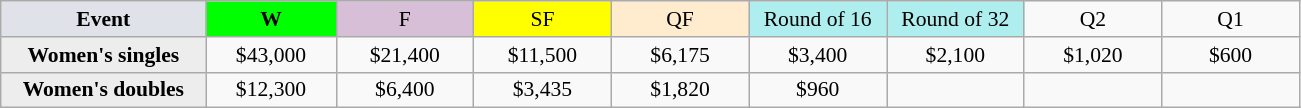<table class=wikitable style=font-size:90%;text-align:center>
<tr>
<td width=130 bgcolor=dfe2e9><strong>Event</strong></td>
<td width=80 bgcolor=lime><strong>W</strong></td>
<td width=85 bgcolor=thistle>F</td>
<td width=85 bgcolor=ffff00>SF</td>
<td width=85 bgcolor=ffebcd>QF</td>
<td width=85 bgcolor=afeeee>Round of 16</td>
<td width=85 bgcolor=afeeee>Round of 32</td>
<td width=85>Q2</td>
<td width=85>Q1</td>
</tr>
<tr>
<th style=background:#ededed>Women's singles</th>
<td>$43,000</td>
<td>$21,400</td>
<td>$11,500</td>
<td>$6,175</td>
<td>$3,400</td>
<td>$2,100</td>
<td>$1,020</td>
<td>$600</td>
</tr>
<tr>
<th style=background:#ededed>Women's doubles</th>
<td>$12,300</td>
<td>$6,400</td>
<td>$3,435</td>
<td>$1,820</td>
<td>$960</td>
<td></td>
<td></td>
<td></td>
</tr>
</table>
